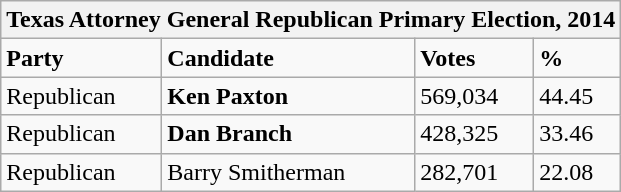<table class="wikitable">
<tr>
<th colspan="4">Texas Attorney General Republican Primary Election, 2014</th>
</tr>
<tr>
<td><strong>Party</strong></td>
<td><strong>Candidate</strong></td>
<td><strong>Votes</strong></td>
<td><strong>%</strong></td>
</tr>
<tr>
<td>Republican</td>
<td><strong>Ken Paxton</strong></td>
<td>569,034</td>
<td>44.45</td>
</tr>
<tr>
<td>Republican</td>
<td><strong>Dan Branch</strong></td>
<td>428,325</td>
<td>33.46</td>
</tr>
<tr>
<td>Republican</td>
<td>Barry Smitherman</td>
<td>282,701</td>
<td>22.08</td>
</tr>
</table>
